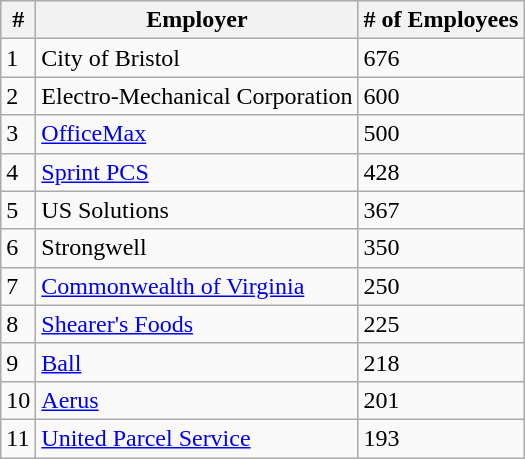<table class="wikitable">
<tr>
<th>#</th>
<th>Employer</th>
<th># of Employees</th>
</tr>
<tr>
<td>1</td>
<td>City of Bristol</td>
<td>676</td>
</tr>
<tr>
<td>2</td>
<td>Electro-Mechanical Corporation</td>
<td>600</td>
</tr>
<tr>
<td>3</td>
<td><a href='#'>OfficeMax</a></td>
<td>500</td>
</tr>
<tr>
<td>4</td>
<td><a href='#'>Sprint PCS</a></td>
<td>428</td>
</tr>
<tr>
<td>5</td>
<td>US Solutions</td>
<td>367</td>
</tr>
<tr>
<td>6</td>
<td>Strongwell</td>
<td>350</td>
</tr>
<tr>
<td>7</td>
<td><a href='#'>Commonwealth of Virginia</a></td>
<td>250</td>
</tr>
<tr>
<td>8</td>
<td><a href='#'>Shearer's Foods</a></td>
<td>225</td>
</tr>
<tr>
<td>9</td>
<td><a href='#'>Ball</a></td>
<td>218</td>
</tr>
<tr>
<td>10</td>
<td><a href='#'>Aerus</a></td>
<td>201</td>
</tr>
<tr>
<td>11</td>
<td><a href='#'>United Parcel Service</a></td>
<td>193</td>
</tr>
</table>
